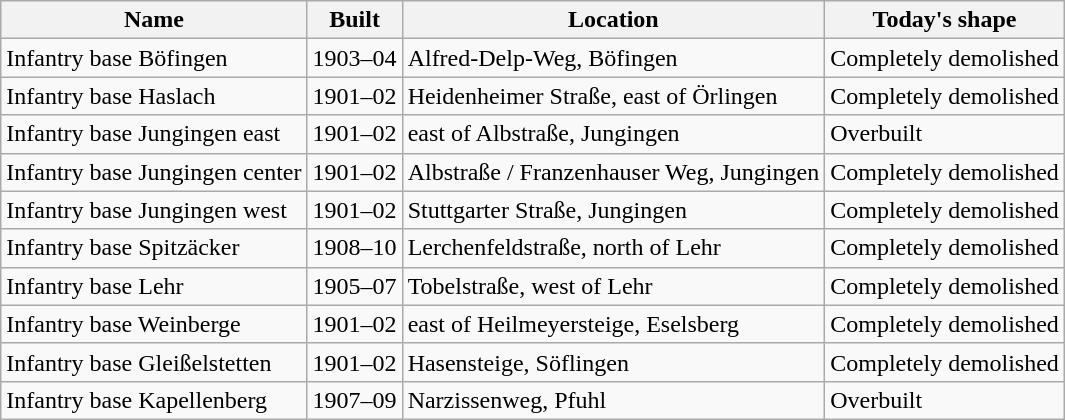<table class="wikitable">
<tr>
<th>Name</th>
<th>Built</th>
<th>Location</th>
<th>Today's shape</th>
</tr>
<tr>
<td>Infantry base Böfingen</td>
<td>1903–04</td>
<td>Alfred-Delp-Weg, Böfingen</td>
<td>Completely demolished</td>
</tr>
<tr>
<td>Infantry base Haslach</td>
<td>1901–02</td>
<td>Heidenheimer Straße, east of Örlingen</td>
<td>Completely demolished</td>
</tr>
<tr>
<td>Infantry base Jungingen east</td>
<td>1901–02</td>
<td>east of Albstraße, Jungingen</td>
<td>Overbuilt</td>
</tr>
<tr>
<td>Infantry base Jungingen center</td>
<td>1901–02</td>
<td>Albstraße / Franzenhauser Weg, Jungingen</td>
<td>Completely demolished</td>
</tr>
<tr>
<td>Infantry base Jungingen west</td>
<td>1901–02</td>
<td>Stuttgarter Straße, Jungingen</td>
<td>Completely demolished</td>
</tr>
<tr>
<td>Infantry base Spitzäcker</td>
<td>1908–10</td>
<td>Lerchenfeldstraße, north of Lehr</td>
<td>Completely demolished</td>
</tr>
<tr>
<td>Infantry base Lehr</td>
<td>1905–07</td>
<td>Tobelstraße, west of Lehr</td>
<td>Completely demolished</td>
</tr>
<tr>
<td>Infantry base Weinberge</td>
<td>1901–02</td>
<td>east of Heilmeyersteige, Eselsberg</td>
<td>Completely demolished</td>
</tr>
<tr>
<td>Infantry base Gleißelstetten</td>
<td>1901–02</td>
<td>Hasensteige, Söflingen</td>
<td>Completely demolished</td>
</tr>
<tr>
<td>Infantry base Kapellenberg</td>
<td>1907–09</td>
<td>Narzissenweg, Pfuhl</td>
<td>Overbuilt</td>
</tr>
</table>
